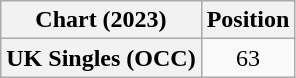<table class="wikitable sortable plainrowheaders" style="text-align:center">
<tr>
<th scope="col">Chart (2023)</th>
<th scope="col">Position</th>
</tr>
<tr>
<th scope="row">UK Singles (OCC)</th>
<td>63</td>
</tr>
</table>
